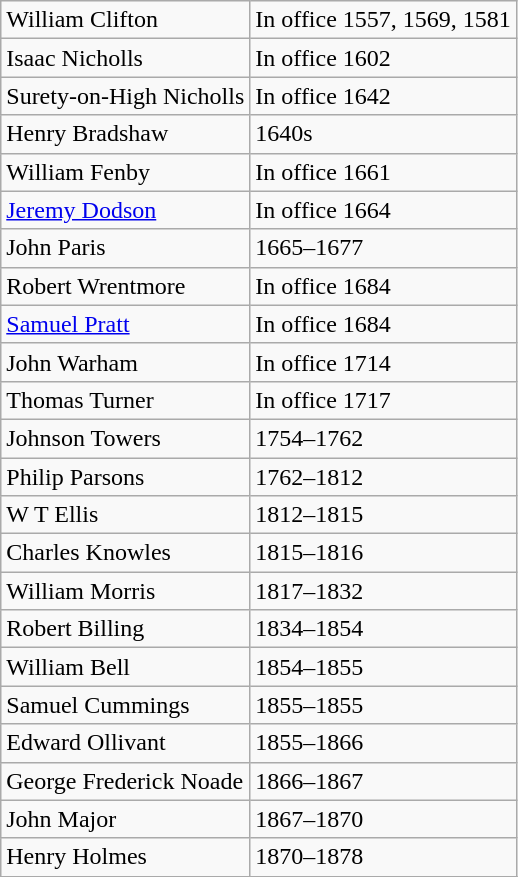<table class="wikitable">
<tr>
<td>William Clifton</td>
<td>In office 1557, 1569, 1581</td>
</tr>
<tr>
<td>Isaac Nicholls</td>
<td>In office 1602</td>
</tr>
<tr>
<td>Surety-on-High Nicholls</td>
<td>In office 1642</td>
</tr>
<tr>
<td>Henry Bradshaw</td>
<td>1640s</td>
</tr>
<tr>
<td>William Fenby</td>
<td>In office 1661</td>
</tr>
<tr>
<td><a href='#'>Jeremy Dodson</a></td>
<td>In office 1664</td>
</tr>
<tr>
<td>John Paris</td>
<td>1665–1677</td>
</tr>
<tr>
<td>Robert Wrentmore</td>
<td>In office 1684</td>
</tr>
<tr>
<td><a href='#'>Samuel Pratt</a></td>
<td>In office 1684</td>
</tr>
<tr>
<td>John Warham</td>
<td>In office 1714</td>
</tr>
<tr>
<td>Thomas Turner</td>
<td>In office 1717</td>
</tr>
<tr>
<td>Johnson Towers</td>
<td>1754–1762</td>
</tr>
<tr>
<td>Philip Parsons</td>
<td>1762–1812</td>
</tr>
<tr>
<td>W T Ellis</td>
<td>1812–1815</td>
</tr>
<tr>
<td>Charles Knowles</td>
<td>1815–1816</td>
</tr>
<tr>
<td>William Morris</td>
<td>1817–1832</td>
</tr>
<tr>
<td>Robert Billing</td>
<td>1834–1854</td>
</tr>
<tr>
<td>William Bell</td>
<td>1854–1855</td>
</tr>
<tr>
<td>Samuel Cummings</td>
<td>1855–1855</td>
</tr>
<tr>
<td>Edward Ollivant</td>
<td>1855–1866</td>
</tr>
<tr>
<td>George Frederick Noade</td>
<td>1866–1867</td>
</tr>
<tr>
<td>John Major</td>
<td>1867–1870</td>
</tr>
<tr>
<td>Henry Holmes</td>
<td>1870–1878</td>
</tr>
<tr>
</tr>
</table>
